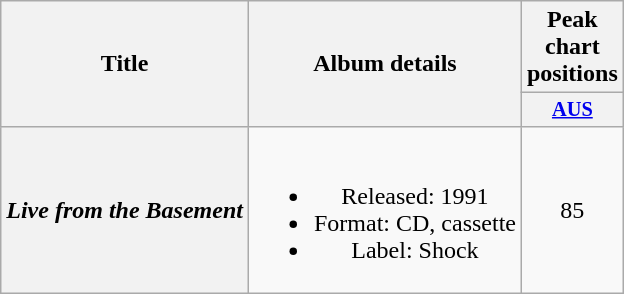<table class="wikitable plainrowheaders" style="text-align:center;" border="1">
<tr>
<th scope="col" rowspan="2">Title</th>
<th scope="col" rowspan="2">Album details</th>
<th scope="col" colspan="1">Peak chart positions</th>
</tr>
<tr>
<th scope="col" style="width:3em; font-size:85%"><a href='#'>AUS</a><br></th>
</tr>
<tr>
<th scope="row"><em>Live from the Basement</em></th>
<td><br><ul><li>Released: 1991</li><li>Format: CD, cassette</li><li>Label: Shock</li></ul></td>
<td>85</td>
</tr>
</table>
